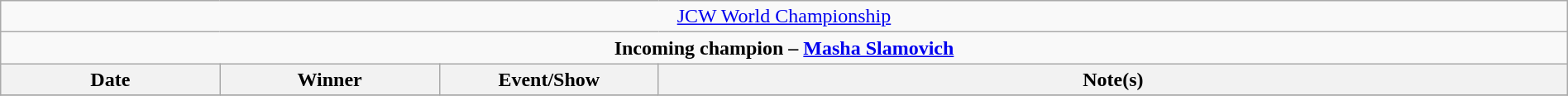<table class="wikitable" style="text-align:center; width:100%;">
<tr>
<td colspan="4" style="text-align: center;"><a href='#'>JCW World Championship</a></td>
</tr>
<tr>
<td colspan="4" style="text-align: center;"><strong>Incoming champion – <a href='#'>Masha Slamovich</a></strong></td>
</tr>
<tr>
<th width=14%>Date</th>
<th width=14%>Winner</th>
<th width=14%>Event/Show</th>
<th width=58%>Note(s)</th>
</tr>
<tr>
</tr>
</table>
